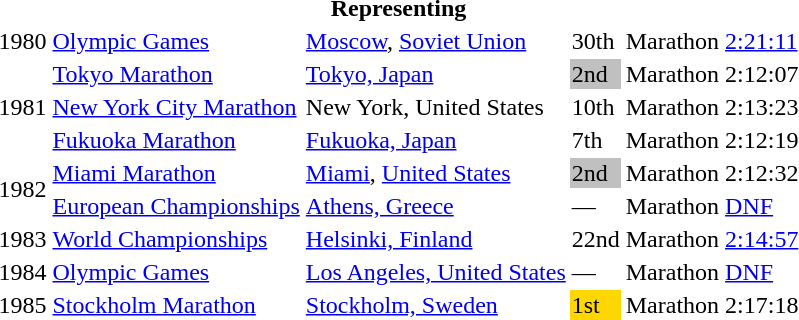<table>
<tr>
<th colspan="6">Representing </th>
</tr>
<tr>
<td>1980</td>
<td><a href='#'>Olympic Games</a></td>
<td><a href='#'>Moscow</a>, <a href='#'>Soviet Union</a></td>
<td>30th</td>
<td>Marathon</td>
<td><a href='#'>2:21:11</a></td>
</tr>
<tr>
<td rowspan=3>1981</td>
<td><a href='#'>Tokyo Marathon</a></td>
<td><a href='#'>Tokyo, Japan</a></td>
<td bgcolor="silver">2nd</td>
<td>Marathon</td>
<td>2:12:07</td>
</tr>
<tr>
<td><a href='#'>New York City Marathon</a></td>
<td>New York, United States</td>
<td>10th</td>
<td>Marathon</td>
<td>2:13:23 </td>
</tr>
<tr>
<td><a href='#'>Fukuoka Marathon</a></td>
<td><a href='#'>Fukuoka, Japan</a></td>
<td>7th</td>
<td>Marathon</td>
<td>2:12:19</td>
</tr>
<tr>
<td rowspan=2>1982</td>
<td><a href='#'>Miami Marathon</a></td>
<td><a href='#'>Miami</a>, <a href='#'>United States</a></td>
<td bgcolor="silver">2nd</td>
<td>Marathon</td>
<td>2:12:32</td>
</tr>
<tr>
<td><a href='#'>European Championships</a></td>
<td><a href='#'>Athens, Greece</a></td>
<td>—</td>
<td>Marathon</td>
<td><a href='#'>DNF</a></td>
</tr>
<tr>
<td>1983</td>
<td><a href='#'>World Championships</a></td>
<td><a href='#'>Helsinki, Finland</a></td>
<td>22nd</td>
<td>Marathon</td>
<td><a href='#'>2:14:57</a></td>
</tr>
<tr>
<td>1984</td>
<td><a href='#'>Olympic Games</a></td>
<td><a href='#'>Los Angeles, United States</a></td>
<td>—</td>
<td>Marathon</td>
<td><a href='#'>DNF</a></td>
</tr>
<tr>
<td>1985</td>
<td><a href='#'>Stockholm Marathon</a></td>
<td><a href='#'>Stockholm, Sweden</a></td>
<td bgcolor="gold">1st</td>
<td>Marathon</td>
<td>2:17:18</td>
</tr>
</table>
